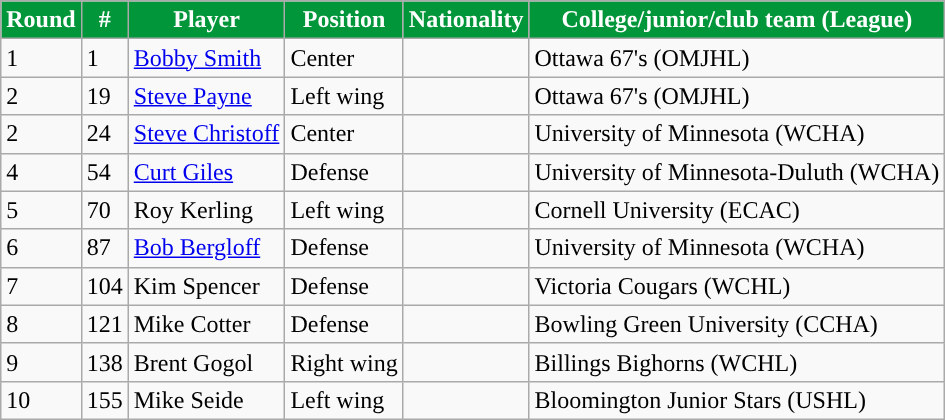<table class="wikitable">
<tr>
<th style="color:white; background:#009639; ">Round</th>
<th style="color:white; background:#009639; ">#</th>
<th style="color:white; background:#009639; ">Player</th>
<th style="color:white; background:#009639; ">Position</th>
<th style="color:white; background:#009639; ">Nationality</th>
<th style="color:white; background:#009639; ">College/junior/club team (League)</th>
</tr>
<tr>
<td>1</td>
<td>1</td>
<td><a href='#'>Bobby Smith</a></td>
<td>Center</td>
<td></td>
<td>Ottawa 67's (OMJHL)</td>
</tr>
<tr>
<td>2</td>
<td>19</td>
<td><a href='#'>Steve Payne</a></td>
<td>Left wing</td>
<td></td>
<td>Ottawa 67's (OMJHL)</td>
</tr>
<tr>
<td>2</td>
<td>24</td>
<td><a href='#'>Steve Christoff</a></td>
<td>Center</td>
<td></td>
<td>University of Minnesota (WCHA)</td>
</tr>
<tr>
<td>4</td>
<td>54</td>
<td><a href='#'>Curt Giles</a></td>
<td>Defense</td>
<td></td>
<td>University of Minnesota-Duluth (WCHA)</td>
</tr>
<tr>
<td>5</td>
<td>70</td>
<td>Roy Kerling</td>
<td>Left wing</td>
<td></td>
<td>Cornell University (ECAC)</td>
</tr>
<tr>
<td>6</td>
<td>87</td>
<td><a href='#'>Bob Bergloff</a></td>
<td>Defense</td>
<td></td>
<td>University of Minnesota (WCHA)</td>
</tr>
<tr>
<td>7</td>
<td>104</td>
<td>Kim Spencer</td>
<td>Defense</td>
<td></td>
<td>Victoria Cougars (WCHL)</td>
</tr>
<tr>
<td>8</td>
<td>121</td>
<td>Mike Cotter</td>
<td>Defense</td>
<td></td>
<td>Bowling Green University (CCHA)</td>
</tr>
<tr>
<td>9</td>
<td>138</td>
<td>Brent Gogol</td>
<td>Right wing</td>
<td></td>
<td>Billings Bighorns (WCHL)</td>
</tr>
<tr>
<td>10</td>
<td>155</td>
<td>Mike Seide</td>
<td>Left wing</td>
<td></td>
<td>Bloomington Junior Stars (USHL)</td>
</tr>
</table>
